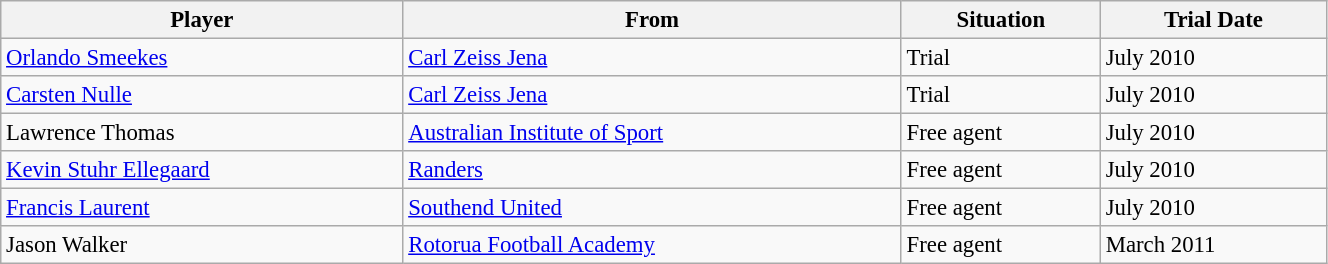<table class="wikitable sortable" style="text-align:center; font-size:95%; width:70%; text-align:left">
<tr>
<th>Player</th>
<th>From</th>
<th>Situation</th>
<th>Trial Date</th>
</tr>
<tr>
<td> <a href='#'>Orlando Smeekes</a></td>
<td><a href='#'>Carl Zeiss Jena</a></td>
<td>Trial</td>
<td>July 2010</td>
</tr>
<tr>
<td> <a href='#'>Carsten Nulle</a></td>
<td><a href='#'>Carl Zeiss Jena</a></td>
<td>Trial</td>
<td>July 2010</td>
</tr>
<tr>
<td> Lawrence Thomas</td>
<td><a href='#'>Australian Institute of Sport</a></td>
<td>Free agent</td>
<td>July 2010</td>
</tr>
<tr>
<td> <a href='#'>Kevin Stuhr Ellegaard</a></td>
<td><a href='#'>Randers</a></td>
<td>Free agent</td>
<td>July 2010</td>
</tr>
<tr>
<td> <a href='#'>Francis Laurent</a></td>
<td><a href='#'>Southend United</a></td>
<td>Free agent</td>
<td>July 2010</td>
</tr>
<tr>
<td> Jason Walker</td>
<td><a href='#'>Rotorua Football Academy</a></td>
<td>Free agent</td>
<td>March 2011</td>
</tr>
</table>
